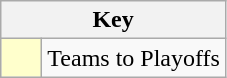<table class="wikitable" style="text-align: center;">
<tr>
<th colspan=2>Key</th>
</tr>
<tr>
<td style="background:#ffffcc; width:20px;"></td>
<td align=left>Teams to Playoffs</td>
</tr>
</table>
